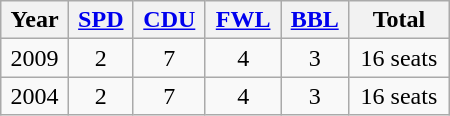<table class="wikitable" width="300">
<tr>
<th>Year</th>
<th><a href='#'>SPD</a></th>
<th><a href='#'>CDU</a></th>
<th><a href='#'>FWL</a></th>
<th><a href='#'>BBL</a></th>
<th>Total</th>
</tr>
<tr align="center">
<td>2009</td>
<td>2</td>
<td>7</td>
<td>4</td>
<td>3</td>
<td>16 seats</td>
</tr>
<tr align="center">
<td>2004</td>
<td>2</td>
<td>7</td>
<td>4</td>
<td>3</td>
<td>16 seats</td>
</tr>
</table>
